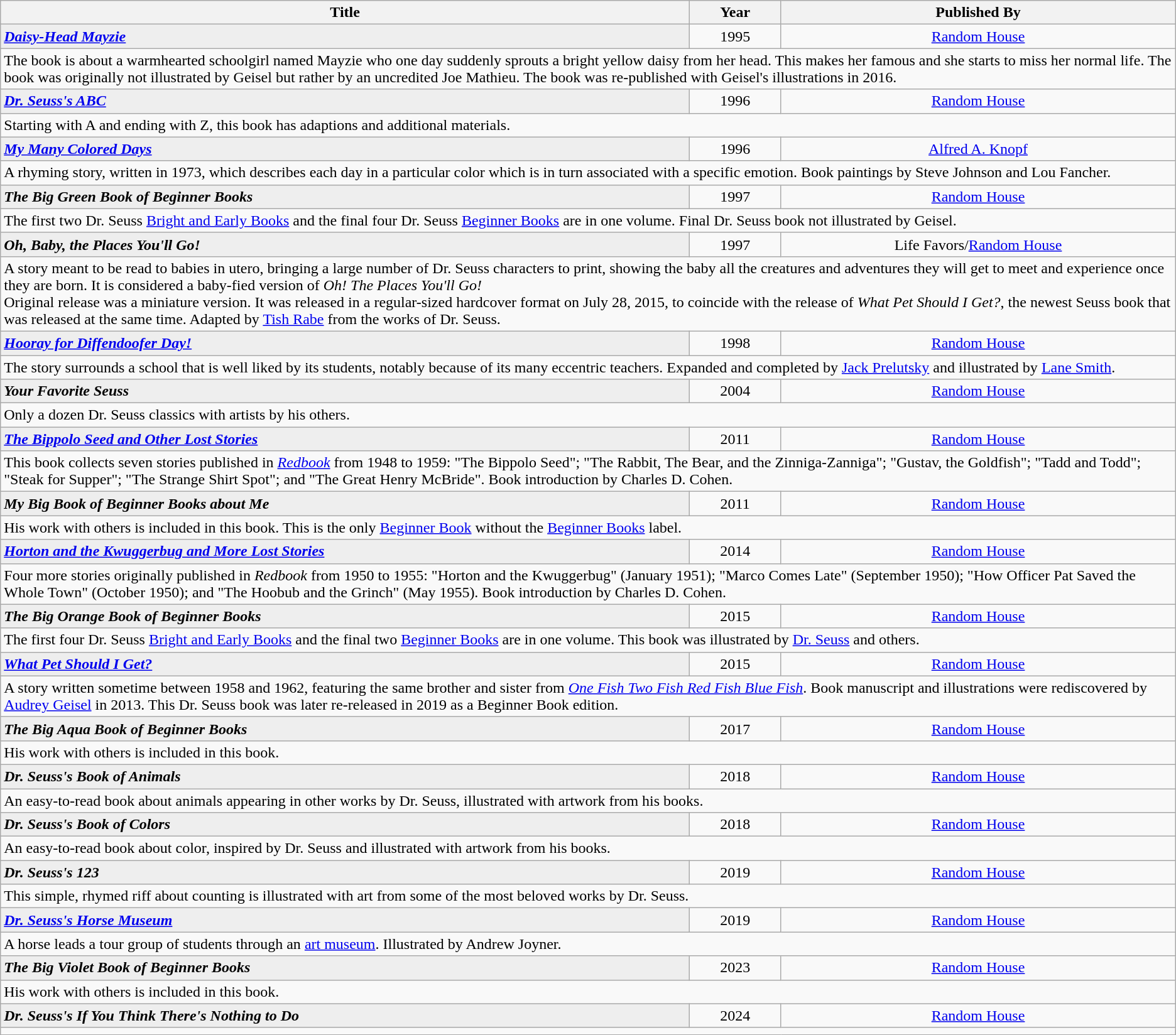<table class="wikitable sortable" border="1" style="text-align:center;">
<tr>
<th>Title</th>
<th>Year</th>
<th>Published By</th>
</tr>
<tr>
<td style="background-color:#EEEEEE; text-align:left;"><strong><em><a href='#'>Daisy-Head Mayzie</a></em></strong></td>
<td>1995</td>
<td><a href='#'>Random House</a></td>
</tr>
<tr class="expand-child">
<td colspan=3 style="vertical-align:top; text-align:left;">The book is about a warmhearted schoolgirl named Mayzie who one day suddenly sprouts a bright yellow daisy from her head. This makes her famous and she starts to miss her normal life. The book was originally not illustrated by Geisel but rather by an uncredited Joe Mathieu. The book was re-published with Geisel's illustrations in 2016.</td>
</tr>
<tr>
<td style="background-color:#EEEEEE; text-align:left;"><strong><em><a href='#'>Dr. Seuss's ABC</a></em></strong></td>
<td>1996</td>
<td><a href='#'>Random House</a></td>
</tr>
<tr class="expand-child">
<td colspan=3 style="vertical-align:top; text-align:left;">Starting with A and ending with Z, this book has adaptions and additional materials.</td>
</tr>
<tr>
<td style="background-color:#EEEEEE; text-align:left;"><strong><em><a href='#'>My Many Colored Days</a></em></strong></td>
<td>1996</td>
<td><a href='#'>Alfred A. Knopf</a></td>
</tr>
<tr class="expand-child">
<td colspan=3 style="vertical-align:top; text-align:left;">A rhyming story, written in 1973, which describes each day in a particular color which is in turn associated with a specific emotion. Book paintings by Steve Johnson and Lou Fancher.</td>
</tr>
<tr>
<td style="background-color:#EEEEEE; text-align:left;"><strong><em>The Big Green Book of Beginner Books</em></strong></td>
<td>1997</td>
<td><a href='#'>Random House</a></td>
</tr>
<tr class="expand-child">
<td colspan=3 style="vertical-align:top; text-align:left;">The first two Dr. Seuss <a href='#'>Bright and Early Books</a> and the final four Dr. Seuss <a href='#'>Beginner Books</a> are in one volume. Final Dr. Seuss book not illustrated by Geisel.</td>
</tr>
<tr>
<td style="background-color:#EEEEEE; text-align:left;"><strong><em>Oh, Baby, the Places You'll Go!</em></strong></td>
<td>1997</td>
<td>Life Favors/<a href='#'>Random House</a></td>
</tr>
<tr class="expand-child">
<td colspan=3 style="vertical-align:top; text-align:left;">A story meant to be read to babies in utero, bringing a large number of Dr. Seuss characters to print, showing the baby all the creatures and adventures they will get to meet and experience once they are born. It is considered a baby-fied version of <em>Oh! The Places You'll Go!</em><br>Original release was a miniature version. 
It was released in a regular-sized hardcover format on July 28, 2015, to coincide with the release of <em>What Pet Should I Get?</em>, the newest Seuss book that was released at the same time. Adapted by <a href='#'>Tish Rabe</a> from the works of Dr. Seuss.</td>
</tr>
<tr>
<td style="background-color:#EEEEEE; text-align:left;"><strong><em><a href='#'>Hooray for Diffendoofer Day!</a></em></strong></td>
<td>1998</td>
<td><a href='#'>Random House</a></td>
</tr>
<tr class="expand-child">
<td colspan=3 style="vertical-align:top; text-align:left;">The story surrounds a school that is well liked by its students, notably because of its many eccentric teachers. Expanded and completed by <a href='#'>Jack Prelutsky</a> and illustrated by <a href='#'>Lane Smith</a>.</td>
</tr>
<tr>
<td style="background-color:#EEEEEE; text-align:left;"><strong><em>Your Favorite Seuss</em></strong></td>
<td>2004</td>
<td><a href='#'>Random House</a></td>
</tr>
<tr class="expand-child">
<td colspan=3 style="vertical-align:top; text-align:left;">Only a dozen Dr. Seuss classics with artists by his others.</td>
</tr>
<tr>
<td style="background-color:#EEEEEE; text-align:left;"><strong><em><a href='#'>The Bippolo Seed and Other Lost Stories</a></em></strong></td>
<td>2011</td>
<td><a href='#'>Random House</a></td>
</tr>
<tr class="expand-child">
<td colspan=3 style="vertical-align:top; text-align:left;">This book collects seven stories published in <em><a href='#'>Redbook</a></em> from 1948 to 1959: "The Bippolo Seed"; "The Rabbit, The Bear, and the Zinniga-Zanniga"; "Gustav, the Goldfish"; "Tadd and Todd"; "Steak for Supper"; "The Strange Shirt Spot"; and "The Great Henry McBride". Book introduction by Charles D. Cohen.</td>
</tr>
<tr>
<td style="background-color:#EEEEEE; text-align:left;"><strong><em>My Big Book of Beginner Books about Me</em></strong></td>
<td>2011</td>
<td><a href='#'>Random House</a></td>
</tr>
<tr class="expand-child">
<td colspan=3 style="vertical-align:top; text-align:left;">His work with others is included in this book. This is the only <a href='#'>Beginner Book</a> without the <a href='#'>Beginner Books</a> label.</td>
</tr>
<tr>
<td style="background-color:#EEEEEE; text-align:left;"><strong><em><a href='#'>Horton and the Kwuggerbug and More Lost Stories</a></em></strong></td>
<td>2014</td>
<td><a href='#'>Random House</a></td>
</tr>
<tr class="expand-child">
<td colspan=3 style="vertical-align:top; text-align:left;">Four more stories originally published in <em>Redbook</em> from 1950 to 1955: "Horton and the Kwuggerbug" (January 1951); "Marco Comes Late" (September 1950); "How Officer Pat Saved the Whole Town" (October 1950); and "The Hoobub and the Grinch" (May 1955). Book introduction by Charles D. Cohen.</td>
</tr>
<tr>
<td style="background-color:#EEEEEE; text-align:left;"><strong><em>The Big Orange Book of Beginner Books</em></strong></td>
<td>2015</td>
<td><a href='#'>Random House</a></td>
</tr>
<tr class="expand-child">
<td colspan=3 style="vertical-align:top; text-align:left;">The first four Dr. Seuss <a href='#'>Bright and Early Books</a> and the final two <a href='#'>Beginner Books</a> are in one volume. This book was illustrated by <a href='#'>Dr. Seuss</a> and others.</td>
</tr>
<tr>
<td style="background-color:#EEEEEE; text-align:left;"><strong><em><a href='#'>What Pet Should I Get?</a></em></strong></td>
<td>2015</td>
<td><a href='#'>Random House</a></td>
</tr>
<tr class="expand-child">
<td colspan=3 style="vertical-align:top; text-align:left;">A story written sometime between 1958 and 1962, featuring the same brother and sister from <em><a href='#'>One Fish Two Fish Red Fish Blue Fish</a></em>. Book manuscript and illustrations were rediscovered by <a href='#'>Audrey Geisel</a> in 2013. This Dr. Seuss book was later re-released in 2019 as a Beginner Book edition.</td>
</tr>
<tr>
<td style="background-color:#EEEEEE; text-align:left;"><strong><em>The Big Aqua Book of Beginner Books</em></strong></td>
<td>2017</td>
<td><a href='#'>Random House</a></td>
</tr>
<tr class"expand-child">
<td colspan=3 style="vertical-align:top; text-align:left;">His work with others is included in this book.</td>
</tr>
<tr>
<td style="background-color:#EEEEEE; text-align:left;"><strong><em>Dr. Seuss's Book of Animals</em></strong></td>
<td>2018</td>
<td><a href='#'>Random House</a></td>
</tr>
<tr class"=expand-child">
<td colspan=3 style="vertical-align:top; text-align:left;">An easy-to-read book about animals appearing in other works by Dr. Seuss, illustrated with artwork from his books.</td>
</tr>
<tr>
<td style="background-color:#EEEEEE; text-align:left;"><strong><em>Dr. Seuss's Book of Colors</em></strong></td>
<td>2018</td>
<td><a href='#'>Random House</a></td>
</tr>
<tr class="expand-child">
<td colspan=3 style="vertical-align:top; text-align:left;">An easy-to-read book about color, inspired by Dr. Seuss and illustrated with artwork from his books.</td>
</tr>
<tr>
<td style="background-color:#EEEEEE; text-align:left;"><strong><em>Dr. Seuss's 123</em></strong></td>
<td>2019</td>
<td><a href='#'>Random House</a></td>
</tr>
<tr class="expand-child">
<td colspan=3 style="vertical-align:top; text-align:left;">This simple, rhymed riff about counting is illustrated with art from some of the most beloved works by Dr. Seuss.</td>
</tr>
<tr>
<td style="background-color:#EEEEEE; text-align:left;"><strong><em><a href='#'>Dr. Seuss's Horse Museum</a></em></strong></td>
<td>2019</td>
<td><a href='#'>Random House</a></td>
</tr>
<tr class="expand-child">
<td colspan=3 style="vertical-align:top; text-align:left;">A horse leads a tour group of students through an <a href='#'>art museum</a>. Illustrated by Andrew Joyner.</td>
</tr>
<tr>
<td style="background-color:#EEEEEE; text-align:left;"><strong><em>The Big Violet Book of Beginner Books</em></strong></td>
<td>2023</td>
<td><a href='#'>Random House</a></td>
</tr>
<tr class="expand-child">
<td colspan=3 style="vertical-align:top; text-align:left;">His work with others is included in this book.</td>
</tr>
<tr>
<td style="background-color:#EEEEEE; text-align:left;"><strong><em>Dr. Seuss's If You Think There's Nothing to Do</em></strong></td>
<td>2024</td>
<td><a href='#'>Random House</a></td>
</tr>
<tr class="expand-child">
<td colspan=3 style="vertical-align:top; text-align:left;"></td>
</tr>
</table>
